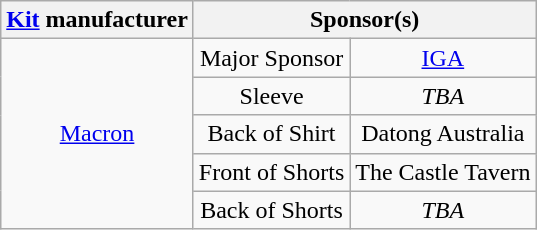<table class="wikitable" style="text-align: center">
<tr>
<th><a href='#'>Kit</a> manufacturer</th>
<th colspan="2">Sponsor(s)</th>
</tr>
<tr>
<td rowspan="5"><a href='#'>Macron</a></td>
<td>Major Sponsor</td>
<td><a href='#'>IGA</a></td>
</tr>
<tr>
<td>Sleeve</td>
<td><em>TBA</em></td>
</tr>
<tr>
<td>Back of Shirt</td>
<td>Datong Australia</td>
</tr>
<tr>
<td>Front of Shorts</td>
<td>The Castle Tavern</td>
</tr>
<tr>
<td>Back of Shorts</td>
<td><em>TBA</em></td>
</tr>
</table>
